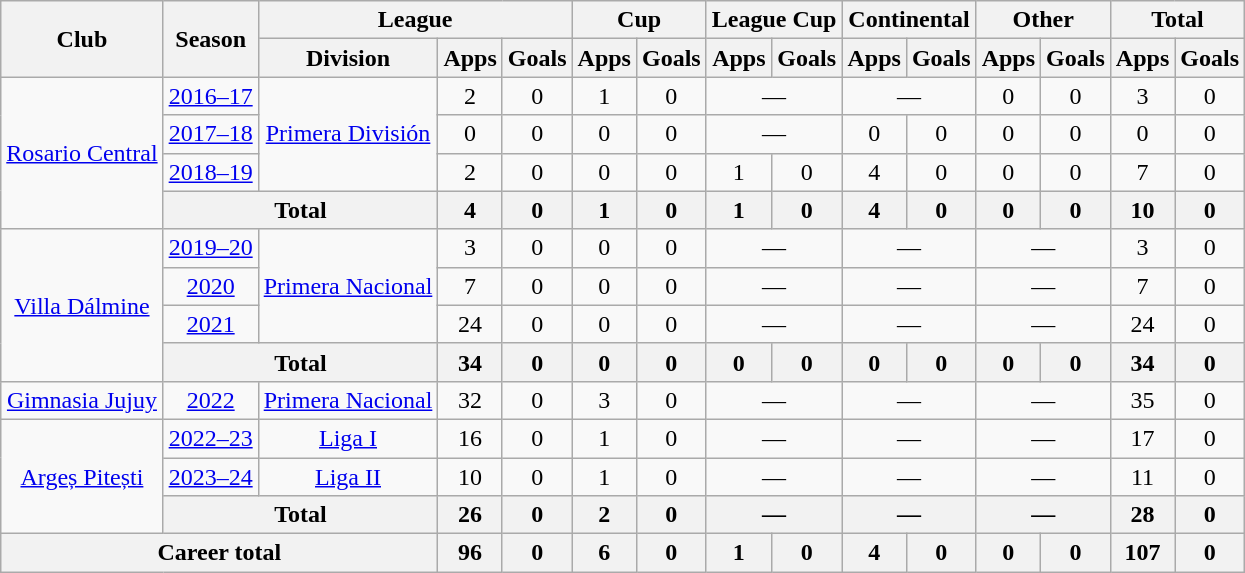<table class="wikitable" style="text-align:center">
<tr>
<th rowspan="2">Club</th>
<th rowspan="2">Season</th>
<th colspan="3">League</th>
<th colspan="2">Cup</th>
<th colspan="2">League Cup</th>
<th colspan="2">Continental</th>
<th colspan="2">Other</th>
<th colspan="2">Total</th>
</tr>
<tr>
<th>Division</th>
<th>Apps</th>
<th>Goals</th>
<th>Apps</th>
<th>Goals</th>
<th>Apps</th>
<th>Goals</th>
<th>Apps</th>
<th>Goals</th>
<th>Apps</th>
<th>Goals</th>
<th>Apps</th>
<th>Goals</th>
</tr>
<tr>
<td rowspan="4"><a href='#'>Rosario Central</a></td>
<td><a href='#'>2016–17</a></td>
<td rowspan="3"><a href='#'>Primera División</a></td>
<td>2</td>
<td>0</td>
<td>1</td>
<td>0</td>
<td colspan="2">—</td>
<td colspan="2">—</td>
<td>0</td>
<td>0</td>
<td>3</td>
<td>0</td>
</tr>
<tr>
<td><a href='#'>2017–18</a></td>
<td>0</td>
<td>0</td>
<td>0</td>
<td>0</td>
<td colspan="2">—</td>
<td>0</td>
<td>0</td>
<td>0</td>
<td>0</td>
<td>0</td>
<td>0</td>
</tr>
<tr>
<td><a href='#'>2018–19</a></td>
<td>2</td>
<td>0</td>
<td>0</td>
<td>0</td>
<td>1</td>
<td>0</td>
<td>4</td>
<td>0</td>
<td>0</td>
<td>0</td>
<td>7</td>
<td>0</td>
</tr>
<tr>
<th colspan="2">Total</th>
<th>4</th>
<th>0</th>
<th>1</th>
<th>0</th>
<th>1</th>
<th>0</th>
<th>4</th>
<th>0</th>
<th>0</th>
<th>0</th>
<th>10</th>
<th>0</th>
</tr>
<tr>
<td rowspan="4"><a href='#'>Villa Dálmine</a></td>
<td><a href='#'>2019–20</a></td>
<td rowspan="3"><a href='#'>Primera Nacional</a></td>
<td>3</td>
<td>0</td>
<td>0</td>
<td>0</td>
<td colspan="2">—</td>
<td colspan="2">—</td>
<td colspan="2">—</td>
<td>3</td>
<td>0</td>
</tr>
<tr>
<td><a href='#'>2020</a></td>
<td>7</td>
<td>0</td>
<td>0</td>
<td>0</td>
<td colspan="2">—</td>
<td colspan="2">—</td>
<td colspan="2">—</td>
<td>7</td>
<td>0</td>
</tr>
<tr>
<td><a href='#'>2021</a></td>
<td>24</td>
<td>0</td>
<td>0</td>
<td>0</td>
<td colspan="2">—</td>
<td colspan="2">—</td>
<td colspan="2">—</td>
<td>24</td>
<td>0</td>
</tr>
<tr>
<th colspan="2">Total</th>
<th>34</th>
<th>0</th>
<th>0</th>
<th>0</th>
<th>0</th>
<th>0</th>
<th>0</th>
<th>0</th>
<th>0</th>
<th>0</th>
<th>34</th>
<th>0</th>
</tr>
<tr>
<td><a href='#'>Gimnasia Jujuy</a></td>
<td><a href='#'>2022</a></td>
<td><a href='#'>Primera Nacional</a></td>
<td>32</td>
<td>0</td>
<td>3</td>
<td>0</td>
<td colspan="2">—</td>
<td colspan="2">—</td>
<td colspan="2">—</td>
<td>35</td>
<td>0</td>
</tr>
<tr>
<td rowspan="3"><a href='#'>Argeș Pitești</a></td>
<td><a href='#'>2022–23</a></td>
<td><a href='#'>Liga I</a></td>
<td>16</td>
<td>0</td>
<td>1</td>
<td>0</td>
<td colspan="2">—</td>
<td colspan="2">—</td>
<td colspan="2">—</td>
<td>17</td>
<td>0</td>
</tr>
<tr>
<td><a href='#'>2023–24</a></td>
<td><a href='#'>Liga II</a></td>
<td>10</td>
<td>0</td>
<td>1</td>
<td>0</td>
<td colspan="2">—</td>
<td colspan="2">—</td>
<td colspan="2">—</td>
<td>11</td>
<td>0</td>
</tr>
<tr>
<th colspan="2">Total</th>
<th>26</th>
<th>0</th>
<th>2</th>
<th>0</th>
<th colspan="2">—</th>
<th colspan="2">—</th>
<th colspan="2">—</th>
<th>28</th>
<th>0</th>
</tr>
<tr>
<th colspan="3">Career total</th>
<th>96</th>
<th>0</th>
<th>6</th>
<th>0</th>
<th>1</th>
<th>0</th>
<th>4</th>
<th>0</th>
<th>0</th>
<th>0</th>
<th>107</th>
<th>0</th>
</tr>
</table>
